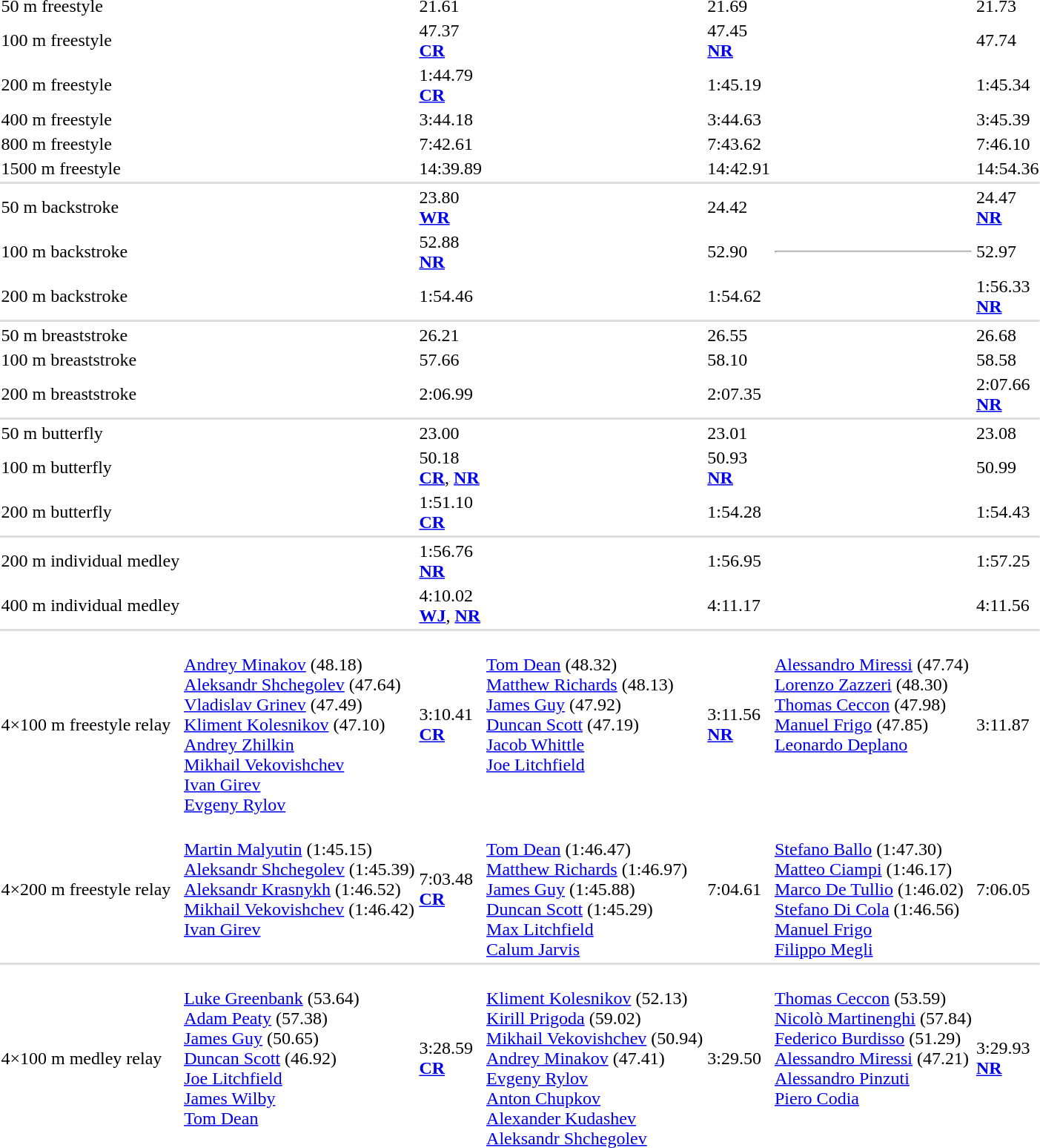<table>
<tr>
<td>50 m freestyle<br></td>
<td></td>
<td>21.61</td>
<td></td>
<td>21.69</td>
<td></td>
<td>21.73</td>
</tr>
<tr>
<td>100 m freestyle<br></td>
<td></td>
<td>47.37<br><strong><a href='#'>CR</a></strong></td>
<td></td>
<td>47.45<br><strong><a href='#'>NR</a></strong></td>
<td></td>
<td>47.74</td>
</tr>
<tr>
<td>200 m freestyle<br></td>
<td></td>
<td>1:44.79<br><strong><a href='#'>CR</a></strong></td>
<td></td>
<td>1:45.19</td>
<td></td>
<td>1:45.34</td>
</tr>
<tr>
<td>400 m freestyle<br></td>
<td></td>
<td>3:44.18</td>
<td></td>
<td>3:44.63</td>
<td></td>
<td>3:45.39</td>
</tr>
<tr>
<td>800 m freestyle<br></td>
<td></td>
<td>7:42.61</td>
<td></td>
<td>7:43.62</td>
<td></td>
<td>7:46.10</td>
</tr>
<tr>
<td>1500 m freestyle<br></td>
<td></td>
<td>14:39.89</td>
<td></td>
<td>14:42.91</td>
<td></td>
<td>14:54.36</td>
</tr>
<tr style="background:#ddd;">
<td colspan=7></td>
</tr>
<tr>
<td>50 m backstroke<br></td>
<td></td>
<td>23.80<br><strong><a href='#'>WR</a></strong></td>
<td></td>
<td>24.42</td>
<td></td>
<td>24.47<br><strong><a href='#'>NR</a></strong></td>
</tr>
<tr>
<td>100 m backstroke<br></td>
<td></td>
<td>52.88<br><strong><a href='#'>NR</a></strong></td>
<td></td>
<td>52.90</td>
<td><hr></td>
<td>52.97</td>
</tr>
<tr>
<td>200 m backstroke<br></td>
<td></td>
<td>1:54.46</td>
<td></td>
<td>1:54.62</td>
<td></td>
<td>1:56.33<br><strong><a href='#'>NR</a></strong></td>
</tr>
<tr style="background:#ddd;">
<td colspan=7></td>
</tr>
<tr>
<td>50 m breaststroke<br></td>
<td></td>
<td>26.21</td>
<td></td>
<td>26.55</td>
<td></td>
<td>26.68</td>
</tr>
<tr>
<td>100 m breaststroke<br></td>
<td></td>
<td>57.66</td>
<td></td>
<td>58.10</td>
<td></td>
<td>58.58</td>
</tr>
<tr>
<td>200 m breaststroke<br></td>
<td></td>
<td>2:06.99</td>
<td></td>
<td>2:07.35</td>
<td></td>
<td>2:07.66<br><strong><a href='#'>NR</a></strong></td>
</tr>
<tr style="background:#ddd;">
<td colspan=7></td>
</tr>
<tr>
<td>50 m butterfly<br></td>
<td></td>
<td>23.00</td>
<td></td>
<td>23.01</td>
<td></td>
<td>23.08</td>
</tr>
<tr>
<td>100 m butterfly<br></td>
<td></td>
<td>50.18<br><strong><a href='#'>CR</a></strong>, <strong><a href='#'>NR</a></strong></td>
<td></td>
<td>50.93<br><strong><a href='#'>NR</a></strong></td>
<td></td>
<td>50.99</td>
</tr>
<tr>
<td>200 m butterfly<br></td>
<td></td>
<td>1:51.10<br><strong><a href='#'>CR</a></strong></td>
<td></td>
<td>1:54.28</td>
<td></td>
<td>1:54.43</td>
</tr>
<tr style="background:#ddd;">
<td colspan=7></td>
</tr>
<tr>
<td>200 m individual medley<br></td>
<td></td>
<td>1:56.76<br><strong><a href='#'>NR</a></strong></td>
<td></td>
<td>1:56.95</td>
<td></td>
<td>1:57.25</td>
</tr>
<tr>
<td>400 m individual medley<br></td>
<td></td>
<td>4:10.02<br><strong><a href='#'>WJ</a></strong>, <strong><a href='#'>NR</a></strong></td>
<td></td>
<td>4:11.17</td>
<td></td>
<td>4:11.56</td>
</tr>
<tr style="background:#ddd;">
<td colspan=7></td>
</tr>
<tr>
<td>4×100 m freestyle relay<br></td>
<td valign=top><br><a href='#'>Andrey Minakov</a> (48.18)<br><a href='#'>Aleksandr Shchegolev</a> (47.64)<br><a href='#'>Vladislav Grinev</a> (47.49)<br><a href='#'>Kliment Kolesnikov</a> (47.10)<br><a href='#'>Andrey Zhilkin</a><br><a href='#'>Mikhail Vekovishchev</a><br><a href='#'>Ivan Girev</a><br><a href='#'>Evgeny Rylov</a></td>
<td>3:10.41<br><strong><a href='#'>CR</a></strong></td>
<td valign=top><br><a href='#'>Tom Dean</a> (48.32)<br><a href='#'>Matthew Richards</a> (48.13)<br><a href='#'>James Guy</a> (47.92)<br><a href='#'>Duncan Scott</a> (47.19)<br><a href='#'>Jacob Whittle</a><br><a href='#'>Joe Litchfield</a></td>
<td>3:11.56<br><strong><a href='#'>NR</a></strong></td>
<td valign=top><br><a href='#'>Alessandro Miressi</a> (47.74)<br><a href='#'>Lorenzo Zazzeri</a> (48.30)<br><a href='#'>Thomas Ceccon</a> (47.98)<br><a href='#'>Manuel Frigo</a> (47.85)<br><a href='#'>Leonardo Deplano</a></td>
<td>3:11.87</td>
</tr>
<tr>
<td>4×200 m freestyle relay<br></td>
<td valign=top><br> <a href='#'>Martin Malyutin</a> (1:45.15)<br><a href='#'>Aleksandr Shchegolev</a> (1:45.39)<br><a href='#'>Aleksandr Krasnykh</a> (1:46.52)<br><a href='#'>Mikhail Vekovishchev</a> (1:46.42)<br><a href='#'>Ivan Girev</a></td>
<td>7:03.48<br><strong><a href='#'>CR</a></strong></td>
<td valign=top><br><a href='#'>Tom Dean</a> (1:46.47)<br><a href='#'>Matthew Richards</a> (1:46.97)<br><a href='#'>James Guy</a> (1:45.88)<br><a href='#'>Duncan Scott</a> (1:45.29)<br><a href='#'>Max Litchfield</a><br><a href='#'>Calum Jarvis</a></td>
<td>7:04.61</td>
<td valign=top><br><a href='#'>Stefano Ballo</a> (1:47.30)<br><a href='#'>Matteo Ciampi</a> (1:46.17)<br><a href='#'>Marco De Tullio</a> (1:46.02)<br><a href='#'>Stefano Di Cola</a> (1:46.56)<br><a href='#'>Manuel Frigo</a><br><a href='#'>Filippo Megli</a></td>
<td>7:06.05</td>
</tr>
<tr style="background:#ddd;">
<td colspan=7></td>
</tr>
<tr>
<td>4×100 m medley relay<br></td>
<td valign=top><br><a href='#'>Luke Greenbank</a> (53.64)<br><a href='#'>Adam Peaty</a> (57.38)<br><a href='#'>James Guy</a> (50.65)<br><a href='#'>Duncan Scott</a> (46.92)<br><a href='#'>Joe Litchfield</a><br><a href='#'>James Wilby</a><br><a href='#'>Tom Dean</a></td>
<td>3:28.59<br><strong><a href='#'>CR</a></strong></td>
<td valign=top><br><a href='#'>Kliment Kolesnikov</a> (52.13)<br><a href='#'>Kirill Prigoda</a> (59.02)<br><a href='#'>Mikhail Vekovishchev</a> (50.94)<br><a href='#'>Andrey Minakov</a> (47.41)<br><a href='#'>Evgeny Rylov</a><br><a href='#'>Anton Chupkov</a><br><a href='#'>Alexander Kudashev</a><br><a href='#'>Aleksandr Shchegolev</a></td>
<td>3:29.50</td>
<td valign=top><br><a href='#'>Thomas Ceccon</a> (53.59)<br><a href='#'>Nicolò Martinenghi</a> (57.84)<br><a href='#'>Federico Burdisso</a> (51.29)<br><a href='#'>Alessandro Miressi</a> (47.21)<br><a href='#'>Alessandro Pinzuti</a><br><a href='#'>Piero Codia</a></td>
<td>3:29.93<br><strong><a href='#'>NR</a></strong></td>
</tr>
</table>
